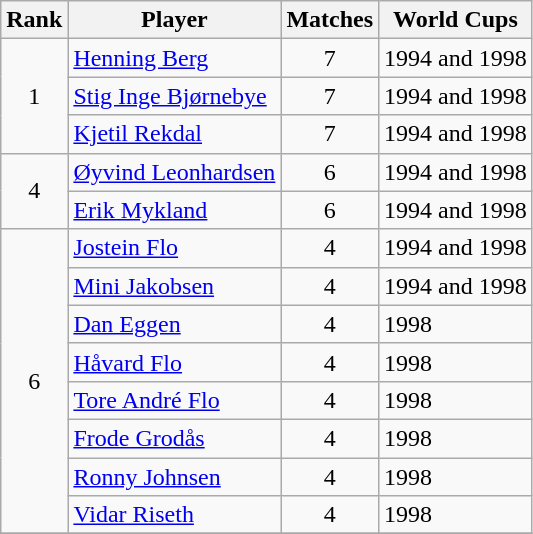<table class="wikitable" style="text-align: left;">
<tr>
<th>Rank</th>
<th>Player</th>
<th>Matches</th>
<th>World Cups</th>
</tr>
<tr>
<td rowspan=3 align=center>1</td>
<td><a href='#'>Henning Berg</a></td>
<td align=center>7</td>
<td>1994 and 1998</td>
</tr>
<tr>
<td><a href='#'>Stig Inge Bjørnebye</a></td>
<td align=center>7</td>
<td>1994 and 1998</td>
</tr>
<tr>
<td><a href='#'>Kjetil Rekdal</a></td>
<td align=center>7</td>
<td>1994 and 1998</td>
</tr>
<tr>
<td rowspan=2 align=center>4</td>
<td><a href='#'>Øyvind Leonhardsen</a></td>
<td align=center>6</td>
<td>1994 and 1998</td>
</tr>
<tr>
<td><a href='#'>Erik Mykland</a></td>
<td align=center>6</td>
<td>1994 and 1998</td>
</tr>
<tr>
<td rowspan=8 align=center>6</td>
<td><a href='#'>Jostein Flo</a></td>
<td align=center>4</td>
<td>1994 and 1998</td>
</tr>
<tr>
<td><a href='#'>Mini Jakobsen</a></td>
<td align=center>4</td>
<td>1994 and 1998</td>
</tr>
<tr>
<td><a href='#'>Dan Eggen</a></td>
<td align=center>4</td>
<td>1998</td>
</tr>
<tr>
<td><a href='#'>Håvard Flo</a></td>
<td align=center>4</td>
<td>1998</td>
</tr>
<tr>
<td><a href='#'>Tore André Flo</a></td>
<td align=center>4</td>
<td>1998</td>
</tr>
<tr>
<td><a href='#'>Frode Grodås</a></td>
<td align=center>4</td>
<td>1998</td>
</tr>
<tr>
<td><a href='#'>Ronny Johnsen</a></td>
<td align=center>4</td>
<td>1998</td>
</tr>
<tr>
<td><a href='#'>Vidar Riseth</a></td>
<td align=center>4</td>
<td>1998</td>
</tr>
<tr>
</tr>
</table>
